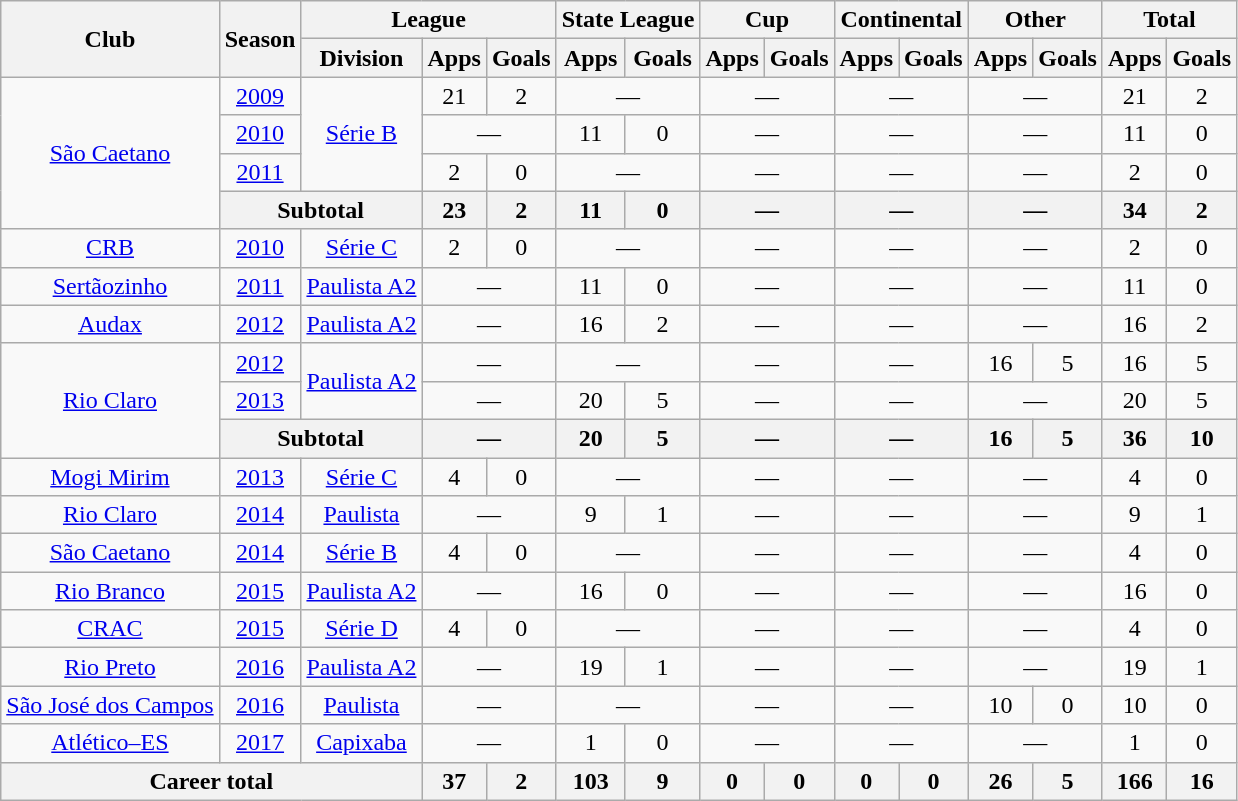<table class="wikitable" style="text-align: center;">
<tr>
<th rowspan="2">Club</th>
<th rowspan="2">Season</th>
<th colspan="3">League</th>
<th colspan="2">State League</th>
<th colspan="2">Cup</th>
<th colspan="2">Continental</th>
<th colspan="2">Other</th>
<th colspan="2">Total</th>
</tr>
<tr>
<th>Division</th>
<th>Apps</th>
<th>Goals</th>
<th>Apps</th>
<th>Goals</th>
<th>Apps</th>
<th>Goals</th>
<th>Apps</th>
<th>Goals</th>
<th>Apps</th>
<th>Goals</th>
<th>Apps</th>
<th>Goals</th>
</tr>
<tr>
<td rowspan=4 align="center"><a href='#'>São Caetano</a></td>
<td><a href='#'>2009</a></td>
<td rowspan=3><a href='#'>Série B</a></td>
<td>21</td>
<td>2</td>
<td colspan="2">—</td>
<td colspan="2">—</td>
<td colspan="2">—</td>
<td colspan="2">—</td>
<td>21</td>
<td>2</td>
</tr>
<tr>
<td><a href='#'>2010</a></td>
<td colspan="2">—</td>
<td>11</td>
<td>0</td>
<td colspan="2">—</td>
<td colspan="2">—</td>
<td colspan="2">—</td>
<td>11</td>
<td>0</td>
</tr>
<tr>
<td><a href='#'>2011</a></td>
<td>2</td>
<td>0</td>
<td colspan="2">—</td>
<td colspan="2">—</td>
<td colspan="2">—</td>
<td colspan="2">—</td>
<td>2</td>
<td>0</td>
</tr>
<tr>
<th colspan="2">Subtotal</th>
<th>23</th>
<th>2</th>
<th>11</th>
<th>0</th>
<th colspan="2">—</th>
<th colspan="2">—</th>
<th colspan="2">—</th>
<th>34</th>
<th>2</th>
</tr>
<tr>
<td align="center"><a href='#'>CRB</a></td>
<td><a href='#'>2010</a></td>
<td><a href='#'>Série C</a></td>
<td>2</td>
<td>0</td>
<td colspan="2">—</td>
<td colspan="2">—</td>
<td colspan="2">—</td>
<td colspan="2">—</td>
<td>2</td>
<td>0</td>
</tr>
<tr>
<td align="center"><a href='#'>Sertãozinho</a></td>
<td><a href='#'>2011</a></td>
<td><a href='#'>Paulista A2</a></td>
<td colspan="2">—</td>
<td>11</td>
<td>0</td>
<td colspan="2">—</td>
<td colspan="2">—</td>
<td colspan="2">—</td>
<td>11</td>
<td>0</td>
</tr>
<tr>
<td align="center"><a href='#'>Audax</a></td>
<td><a href='#'>2012</a></td>
<td><a href='#'>Paulista A2</a></td>
<td colspan="2">—</td>
<td>16</td>
<td>2</td>
<td colspan="2">—</td>
<td colspan="2">—</td>
<td colspan="2">—</td>
<td>16</td>
<td>2</td>
</tr>
<tr>
<td rowspan=3 align="center"><a href='#'>Rio Claro</a></td>
<td><a href='#'>2012</a></td>
<td rowspan=2><a href='#'>Paulista A2</a></td>
<td colspan="2">—</td>
<td colspan="2">—</td>
<td colspan="2">—</td>
<td colspan="2">—</td>
<td>16</td>
<td>5</td>
<td>16</td>
<td>5</td>
</tr>
<tr>
<td><a href='#'>2013</a></td>
<td colspan="2">—</td>
<td>20</td>
<td>5</td>
<td colspan="2">—</td>
<td colspan="2">—</td>
<td colspan="2">—</td>
<td>20</td>
<td>5</td>
</tr>
<tr>
<th colspan="2">Subtotal</th>
<th colspan="2">—</th>
<th>20</th>
<th>5</th>
<th colspan="2">—</th>
<th colspan="2">—</th>
<th>16</th>
<th>5</th>
<th>36</th>
<th>10</th>
</tr>
<tr>
<td align="center"><a href='#'>Mogi Mirim</a></td>
<td><a href='#'>2013</a></td>
<td><a href='#'>Série C</a></td>
<td>4</td>
<td>0</td>
<td colspan="2">—</td>
<td colspan="2">—</td>
<td colspan="2">—</td>
<td colspan="2">—</td>
<td>4</td>
<td>0</td>
</tr>
<tr>
<td align="center"><a href='#'>Rio Claro</a></td>
<td><a href='#'>2014</a></td>
<td><a href='#'>Paulista</a></td>
<td colspan="2">—</td>
<td>9</td>
<td>1</td>
<td colspan="2">—</td>
<td colspan="2">—</td>
<td colspan="2">—</td>
<td>9</td>
<td>1</td>
</tr>
<tr>
<td align="center"><a href='#'>São Caetano</a></td>
<td><a href='#'>2014</a></td>
<td><a href='#'>Série B</a></td>
<td>4</td>
<td>0</td>
<td colspan="2">—</td>
<td colspan="2">—</td>
<td colspan="2">—</td>
<td colspan="2">—</td>
<td>4</td>
<td>0</td>
</tr>
<tr>
<td align="center"><a href='#'>Rio Branco</a></td>
<td><a href='#'>2015</a></td>
<td><a href='#'>Paulista A2</a></td>
<td colspan="2">—</td>
<td>16</td>
<td>0</td>
<td colspan="2">—</td>
<td colspan="2">—</td>
<td colspan="2">—</td>
<td>16</td>
<td>0</td>
</tr>
<tr>
<td align="center"><a href='#'>CRAC</a></td>
<td><a href='#'>2015</a></td>
<td><a href='#'>Série D</a></td>
<td>4</td>
<td>0</td>
<td colspan="2">—</td>
<td colspan="2">—</td>
<td colspan="2">—</td>
<td colspan="2">—</td>
<td>4</td>
<td>0</td>
</tr>
<tr>
<td align="center"><a href='#'>Rio Preto</a></td>
<td><a href='#'>2016</a></td>
<td><a href='#'>Paulista A2</a></td>
<td colspan="2">—</td>
<td>19</td>
<td>1</td>
<td colspan="2">—</td>
<td colspan="2">—</td>
<td colspan="2">—</td>
<td>19</td>
<td>1</td>
</tr>
<tr>
<td align="center"><a href='#'>São José dos Campos</a></td>
<td><a href='#'>2016</a></td>
<td><a href='#'>Paulista</a></td>
<td colspan="2">—</td>
<td colspan="2">—</td>
<td colspan="2">—</td>
<td colspan="2">—</td>
<td>10</td>
<td>0</td>
<td>10</td>
<td>0</td>
</tr>
<tr>
<td align="center"><a href='#'>Atlético–ES</a></td>
<td><a href='#'>2017</a></td>
<td><a href='#'>Capixaba</a></td>
<td colspan="2">—</td>
<td>1</td>
<td>0</td>
<td colspan="2">—</td>
<td colspan="2">—</td>
<td colspan="2">—</td>
<td>1</td>
<td>0</td>
</tr>
<tr>
<th colspan="3"><strong>Career total</strong></th>
<th>37</th>
<th>2</th>
<th>103</th>
<th>9</th>
<th>0</th>
<th>0</th>
<th>0</th>
<th>0</th>
<th>26</th>
<th>5</th>
<th>166</th>
<th>16</th>
</tr>
</table>
